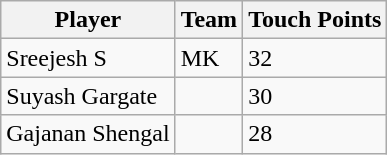<table class="wikitable">
<tr>
<th>Player</th>
<th>Team</th>
<th>Touch Points</th>
</tr>
<tr>
<td>Sreejesh S</td>
<td>MK</td>
<td>32</td>
</tr>
<tr>
<td>Suyash Gargate</td>
<td></td>
<td>30</td>
</tr>
<tr>
<td>Gajanan Shengal</td>
<td></td>
<td>28</td>
</tr>
</table>
